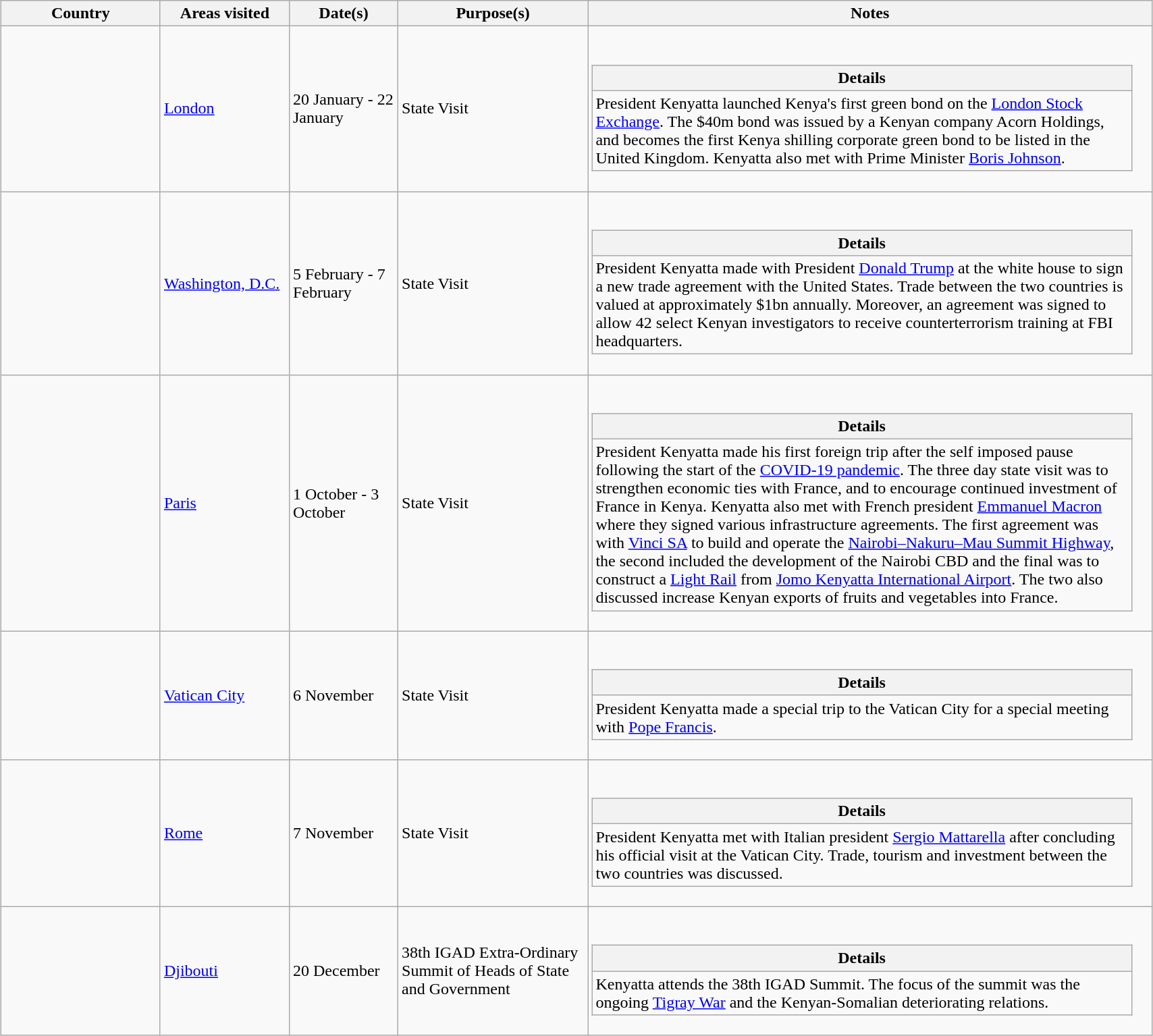<table class="wikitable sortable outercollapse" style="margin: 1em auto 1em auto">
<tr>
<th width="150">Country</th>
<th width="120">Areas visited</th>
<th width="100">Date(s)</th>
<th width="180">Purpose(s)</th>
<th width="550">Notes</th>
</tr>
<tr>
<td></td>
<td><a href='#'>London</a></td>
<td>20 January - 22 January</td>
<td>State Visit</td>
<td><br><table class="wikitable collapsible innercollapse">
<tr>
<th>Details</th>
</tr>
<tr>
<td>President Kenyatta launched Kenya's first green bond on the <a href='#'>London Stock Exchange</a>. The $40m bond was issued by a Kenyan company Acorn Holdings, and becomes the first Kenya shilling corporate green bond to be listed in the United Kingdom. Kenyatta also met with Prime Minister <a href='#'>Boris Johnson</a>.</td>
</tr>
</table>
</td>
</tr>
<tr>
<td></td>
<td><a href='#'>Washington, D.C.</a></td>
<td>5 February - 7 February</td>
<td>State Visit</td>
<td><br><table class="wikitable collapsible innercollapse">
<tr>
<th>Details</th>
</tr>
<tr>
<td>President Kenyatta made with President <a href='#'>Donald Trump</a> at the white house to sign a new trade agreement with the United States. Trade between the two countries is valued at approximately $1bn annually. Moreover, an agreement was signed to allow 42 select Kenyan investigators to receive counterterrorism training at FBI headquarters.</td>
</tr>
</table>
</td>
</tr>
<tr>
<td></td>
<td><a href='#'>Paris</a></td>
<td>1 October - 3 October</td>
<td>State Visit</td>
<td><br><table class="wikitable collapsible innercollapse">
<tr>
<th>Details</th>
</tr>
<tr>
<td>President Kenyatta made his first foreign trip after the self imposed pause following the start of the <a href='#'>COVID-19 pandemic</a>. The three day state visit was to strengthen economic ties with France, and to encourage continued investment of France in Kenya. Kenyatta also met with French president <a href='#'>Emmanuel Macron</a> where they signed various infrastructure agreements. The first agreement was with <a href='#'>Vinci SA</a> to build and operate the <a href='#'>Nairobi–Nakuru–Mau Summit Highway</a>, the second included the development of the Nairobi CBD and the final was to construct a <a href='#'>Light Rail</a> from <a href='#'>Jomo Kenyatta International Airport</a>. The two also discussed increase Kenyan exports of fruits and vegetables into France.</td>
</tr>
</table>
</td>
</tr>
<tr>
<td></td>
<td><a href='#'>Vatican City</a></td>
<td>6 November</td>
<td>State Visit</td>
<td><br><table class="wikitable collapsible innercollapse">
<tr>
<th>Details</th>
</tr>
<tr>
<td>President Kenyatta made a special trip to the Vatican City for a special meeting with <a href='#'>Pope Francis</a>.</td>
</tr>
</table>
</td>
</tr>
<tr>
<td></td>
<td><a href='#'>Rome</a></td>
<td>7 November</td>
<td>State Visit</td>
<td><br><table class="wikitable collapsible innercollapse">
<tr>
<th>Details</th>
</tr>
<tr>
<td>President Kenyatta met with Italian president <a href='#'>Sergio Mattarella</a> after concluding his official visit at the Vatican City. Trade, tourism and investment between the two countries was discussed.</td>
</tr>
</table>
</td>
</tr>
<tr>
<td></td>
<td><a href='#'>Djibouti</a></td>
<td>20 December</td>
<td>38th IGAD Extra-Ordinary Summit of Heads of State and Government</td>
<td><br><table class="wikitable collapsible innercollapse">
<tr>
<th>Details</th>
</tr>
<tr>
<td>Kenyatta attends the 38th IGAD Summit. The focus of the summit was the ongoing <a href='#'>Tigray War</a> and the Kenyan-Somalian deteriorating relations.</td>
</tr>
</table>
</td>
</tr>
</table>
